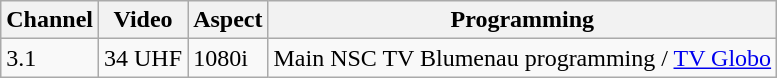<table class="wikitable">
<tr>
<th>Channel</th>
<th>Video</th>
<th>Aspect</th>
<th>Programming</th>
</tr>
<tr>
<td>3.1</td>
<td>34 UHF</td>
<td>1080i</td>
<td>Main NSC TV Blumenau programming / <a href='#'>TV Globo</a></td>
</tr>
</table>
